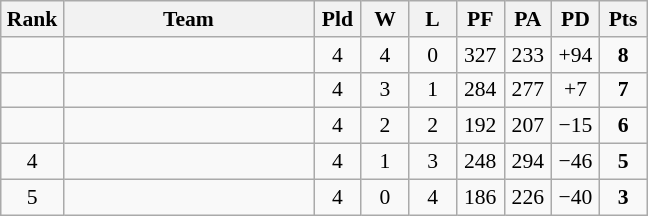<table class="wikitable" style="text-align: center; font-size:90% ">
<tr>
<th width=35>Rank</th>
<th width=160>Team</th>
<th width=25>Pld</th>
<th width=25>W</th>
<th width=25>L</th>
<th width=25>PF</th>
<th width=25>PA</th>
<th width=25>PD</th>
<th width=25>Pts</th>
</tr>
<tr>
<td></td>
<td align="left"></td>
<td>4</td>
<td>4</td>
<td>0</td>
<td>327</td>
<td>233</td>
<td>+94</td>
<td><strong>8</strong></td>
</tr>
<tr>
<td></td>
<td align="left"></td>
<td>4</td>
<td>3</td>
<td>1</td>
<td>284</td>
<td>277</td>
<td>+7</td>
<td><strong>7</strong></td>
</tr>
<tr>
<td></td>
<td align="left"></td>
<td>4</td>
<td>2</td>
<td>2</td>
<td>192</td>
<td>207</td>
<td>−15</td>
<td><strong>6</strong></td>
</tr>
<tr>
<td>4</td>
<td align="left"></td>
<td>4</td>
<td>1</td>
<td>3</td>
<td>248</td>
<td>294</td>
<td>−46</td>
<td><strong>5</strong></td>
</tr>
<tr>
<td>5</td>
<td align="left"></td>
<td>4</td>
<td>0</td>
<td>4</td>
<td>186</td>
<td>226</td>
<td>−40</td>
<td><strong>3</strong></td>
</tr>
</table>
